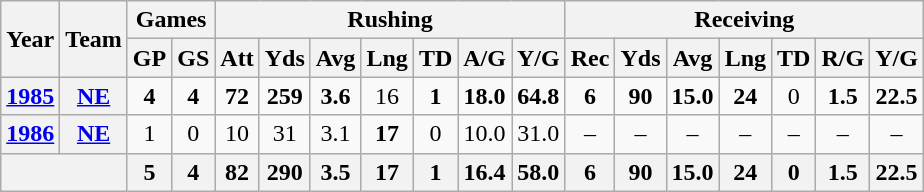<table class=wikitable style="text-align:center;">
<tr>
<th rowspan="2">Year</th>
<th rowspan="2">Team</th>
<th colspan="2">Games</th>
<th colspan="7">Rushing</th>
<th colspan="7">Receiving</th>
</tr>
<tr>
<th>GP</th>
<th>GS</th>
<th>Att</th>
<th>Yds</th>
<th>Avg</th>
<th>Lng</th>
<th>TD</th>
<th>A/G</th>
<th>Y/G</th>
<th>Rec</th>
<th>Yds</th>
<th>Avg</th>
<th>Lng</th>
<th>TD</th>
<th>R/G</th>
<th>Y/G</th>
</tr>
<tr>
<th><a href='#'>1985</a></th>
<th><a href='#'>NE</a></th>
<td><strong>4</strong></td>
<td><strong>4</strong></td>
<td><strong>72</strong></td>
<td><strong>259</strong></td>
<td><strong>3.6</strong></td>
<td>16</td>
<td><strong>1</strong></td>
<td><strong>18.0</strong></td>
<td><strong>64.8</strong></td>
<td><strong>6</strong></td>
<td><strong>90</strong></td>
<td><strong>15.0</strong></td>
<td><strong>24</strong></td>
<td>0</td>
<td><strong>1.5</strong></td>
<td><strong>22.5</strong></td>
</tr>
<tr>
<th><a href='#'>1986</a></th>
<th><a href='#'>NE</a></th>
<td>1</td>
<td>0</td>
<td>10</td>
<td>31</td>
<td>3.1</td>
<td><strong>17</strong></td>
<td>0</td>
<td>10.0</td>
<td>31.0</td>
<td>–</td>
<td>–</td>
<td>–</td>
<td>–</td>
<td>–</td>
<td>–</td>
<td>–</td>
</tr>
<tr>
<th colspan="2"></th>
<th>5</th>
<th>4</th>
<th>82</th>
<th>290</th>
<th>3.5</th>
<th>17</th>
<th>1</th>
<th>16.4</th>
<th>58.0</th>
<th>6</th>
<th>90</th>
<th>15.0</th>
<th>24</th>
<th>0</th>
<th>1.5</th>
<th>22.5</th>
</tr>
</table>
